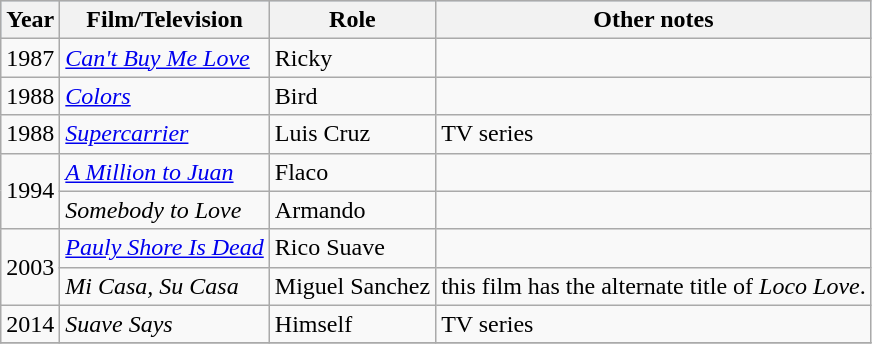<table class="wikitable">
<tr style="background:#b0c4de; text-align:center;">
<th>Year</th>
<th>Film/Television</th>
<th>Role</th>
<th>Other notes</th>
</tr>
<tr>
<td>1987</td>
<td><em><a href='#'>Can't Buy Me Love</a></em></td>
<td>Ricky</td>
<td></td>
</tr>
<tr>
<td>1988</td>
<td><em><a href='#'>Colors</a></em></td>
<td>Bird</td>
<td></td>
</tr>
<tr>
<td>1988</td>
<td><em><a href='#'>Supercarrier</a></em></td>
<td>Luis Cruz</td>
<td>TV series</td>
</tr>
<tr>
<td rowspan=2>1994</td>
<td><em><a href='#'>A Million to Juan</a></em></td>
<td>Flaco</td>
<td></td>
</tr>
<tr>
<td><em>Somebody to Love</em></td>
<td>Armando</td>
<td></td>
</tr>
<tr>
<td rowspan=2>2003</td>
<td><em><a href='#'>Pauly Shore Is Dead</a></em></td>
<td>Rico Suave</td>
<td></td>
</tr>
<tr>
<td><em>Mi Casa, Su Casa</em></td>
<td>Miguel Sanchez</td>
<td>this film has the alternate title of <em>Loco Love</em>.</td>
</tr>
<tr>
<td>2014</td>
<td><em>Suave Says</em></td>
<td>Himself</td>
<td>TV series</td>
</tr>
<tr>
</tr>
</table>
